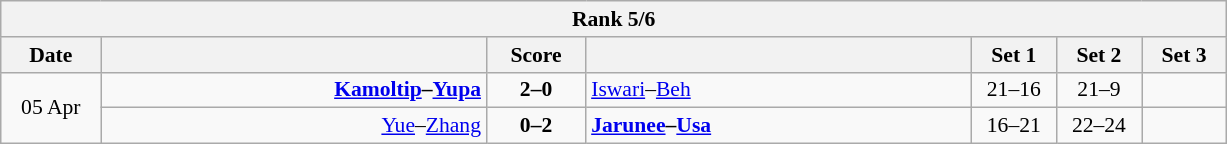<table class="wikitable" style="text-align: center; font-size:90% ">
<tr>
<th colspan=7>Rank 5/6</th>
</tr>
<tr>
<th width="60">Date</th>
<th align="right" width="250"></th>
<th width="60">Score</th>
<th align="left" width="250"></th>
<th width="50">Set 1</th>
<th width="50">Set 2</th>
<th width="50">Set 3</th>
</tr>
<tr>
<td rowspan=2>05 Apr</td>
<td align=right><strong><a href='#'>Kamoltip</a>–<a href='#'>Yupa</a> </strong></td>
<td align=center><strong>2–0</strong></td>
<td align=left> <a href='#'>Iswari</a>–<a href='#'>Beh</a></td>
<td>21–16</td>
<td>21–9</td>
<td></td>
</tr>
<tr>
<td align=right><a href='#'>Yue</a>–<a href='#'>Zhang</a> </td>
<td align=center><strong>0–2</strong></td>
<td align=left><strong> <a href='#'>Jarunee</a>–<a href='#'>Usa</a></strong></td>
<td>16–21</td>
<td>22–24</td>
<td></td>
</tr>
</table>
